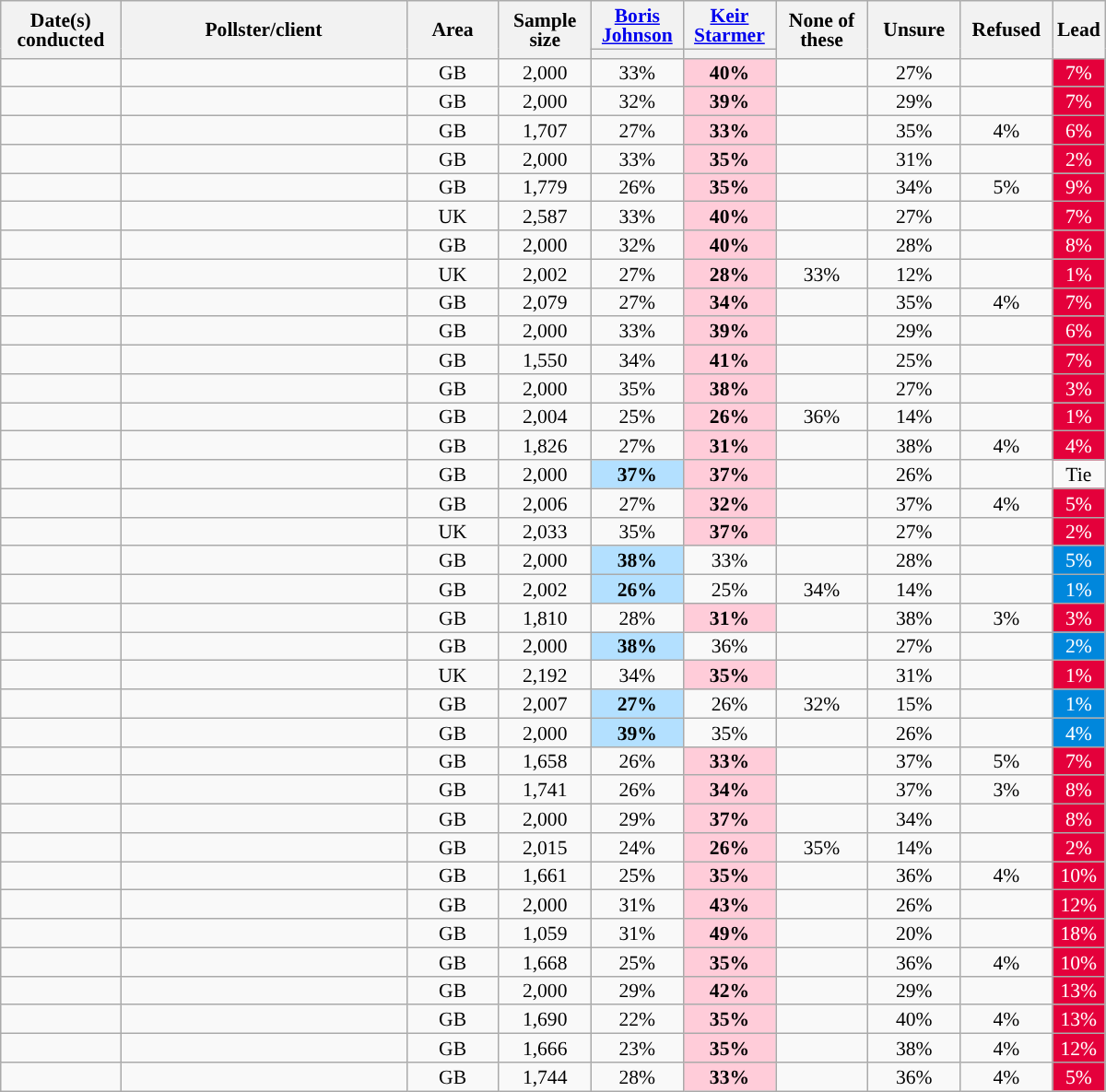<table class="wikitable collapsible sortable mw-datatable" style="text-align:center;font-size:90%;line-height:14px">
<tr>
<th style="width:80px;" rowspan="2">Date(s)<br>conducted</th>
<th style="width:200px;" rowspan="2">Pollster/client</th>
<th style="width:60px;" rowspan="2">Area</th>
<th style="width:60px;" rowspan="2">Sample size</th>
<th style="width:60px;" class="unsortable"><a href='#'>Boris Johnson</a></th>
<th style="width:60px;" class="unsortable"><a href='#'>Keir Starmer</a></th>
<th style="width:60px;" rowspan="2" class="unsortable">None of these</th>
<th style="width:60px;" rowspan="2" class="unsortable">Unsure</th>
<th style="width:60px;" rowspan="2" class="unsortable">Refused</th>
<th class="unsortable" style="width:20px;" rowspan="2">Lead</th>
</tr>
<tr>
<th class="unsortable" style="color:inherit;background:"></th>
<th class="unsortable" style="color:inherit;background:"></th>
</tr>
<tr>
<td></td>
<td></td>
<td>GB</td>
<td>2,000</td>
<td>33%</td>
<td style="background:#FFCCD9;"><strong>40%</strong></td>
<td></td>
<td>27%</td>
<td></td>
<td style="background:#E4003B; color:white;">7%</td>
</tr>
<tr>
<td></td>
<td></td>
<td>GB</td>
<td>2,000</td>
<td>32%</td>
<td style="background:#FFCCD9;"><strong>39%</strong></td>
<td></td>
<td>29%</td>
<td></td>
<td style="background:#E4003B; color:white;">7%</td>
</tr>
<tr>
<td></td>
<td></td>
<td>GB</td>
<td>1,707</td>
<td>27%</td>
<td style="background:#FFCCD9;"><strong>33%</strong></td>
<td></td>
<td>35%</td>
<td>4%</td>
<td style="background:#E4003B; color:white;">6%</td>
</tr>
<tr>
<td></td>
<td></td>
<td>GB</td>
<td>2,000</td>
<td>33%</td>
<td style="background:#FFCCD9;"><strong>35%</strong></td>
<td></td>
<td>31%</td>
<td></td>
<td style="background:#E4003B; color:white;">2%</td>
</tr>
<tr>
<td></td>
<td></td>
<td>GB</td>
<td>1,779</td>
<td>26%</td>
<td style="background:#FFCCD9;"><strong>35%</strong></td>
<td></td>
<td>34%</td>
<td>5%</td>
<td style="background:#E4003B; color:white;">9%</td>
</tr>
<tr>
<td></td>
<td></td>
<td>UK</td>
<td>2,587</td>
<td>33%</td>
<td style="background:#FFCCD9;"><strong>40%</strong></td>
<td></td>
<td>27%</td>
<td></td>
<td style="background:#E4003B; color:white;">7%</td>
</tr>
<tr>
<td></td>
<td></td>
<td>GB</td>
<td>2,000</td>
<td>32%</td>
<td style="background:#FFCCD9;"><strong>40%</strong></td>
<td></td>
<td>28%</td>
<td></td>
<td style="background:#E4003B; color:white;">8%</td>
</tr>
<tr>
<td></td>
<td></td>
<td>UK</td>
<td>2,002</td>
<td>27%</td>
<td style="background:#FFCCD9;"><strong>28%</strong></td>
<td>33%</td>
<td>12%</td>
<td></td>
<td style="background:#E4003B; color:white;">1%</td>
</tr>
<tr>
<td></td>
<td></td>
<td>GB</td>
<td>2,079</td>
<td>27%</td>
<td style="background:#FFCCD9;"><strong>34%</strong></td>
<td></td>
<td>35%</td>
<td>4%</td>
<td style="background:#E4003B; color:white;">7%</td>
</tr>
<tr>
<td></td>
<td></td>
<td>GB</td>
<td>2,000</td>
<td>33%</td>
<td style="background:#FFCCD9;"><strong>39%</strong></td>
<td></td>
<td>29%</td>
<td></td>
<td style="background:#E4003B; color:white;">6%</td>
</tr>
<tr>
<td></td>
<td></td>
<td>GB</td>
<td>1,550</td>
<td>34%</td>
<td style="background:#FFCCD9;"><strong>41%</strong></td>
<td></td>
<td>25%</td>
<td></td>
<td style="background:#E4003B; color:white;">7%</td>
</tr>
<tr>
<td></td>
<td></td>
<td>GB</td>
<td>2,000</td>
<td>35%</td>
<td style="background:#FFCCD9;"><strong>38%</strong></td>
<td></td>
<td>27%</td>
<td></td>
<td style="background:#E4003B; color:white;">3%</td>
</tr>
<tr>
<td></td>
<td></td>
<td>GB</td>
<td>2,004</td>
<td>25%</td>
<td style="background:#FFCCD9;"><strong>26%</strong></td>
<td>36%</td>
<td>14%</td>
<td></td>
<td style="background:#E4003B; color:white;">1%</td>
</tr>
<tr>
<td></td>
<td></td>
<td>GB</td>
<td>1,826</td>
<td>27%</td>
<td style="background:#FFCCD9;"><strong>31%</strong></td>
<td></td>
<td>38%</td>
<td>4%</td>
<td style="background:#E4003B; color:white;">4%</td>
</tr>
<tr>
<td></td>
<td></td>
<td>GB</td>
<td>2,000</td>
<td style="background:#B3E0FF;"><strong>37%</strong></td>
<td style="background:#FFCCD9;"><strong>37%</strong></td>
<td></td>
<td>26%</td>
<td></td>
<td>Tie</td>
</tr>
<tr>
<td></td>
<td></td>
<td>GB</td>
<td>2,006</td>
<td>27%</td>
<td style="background:#FFCCD9;"><strong>32%</strong></td>
<td></td>
<td>37%</td>
<td>4%</td>
<td style="background:#E4003B; color:white;">5%</td>
</tr>
<tr>
<td></td>
<td></td>
<td>UK</td>
<td>2,033</td>
<td>35%</td>
<td style="background:#FFCCD9;"><strong>37%</strong></td>
<td></td>
<td>27%</td>
<td></td>
<td style="background:#E4003B; color:white;">2%</td>
</tr>
<tr>
<td></td>
<td></td>
<td>GB</td>
<td>2,000</td>
<td style="background:#B3E0FF;"><strong>38%</strong></td>
<td>33%</td>
<td></td>
<td>28%</td>
<td></td>
<td style="background:#0087DC; color:white;">5%</td>
</tr>
<tr>
<td></td>
<td></td>
<td>GB</td>
<td>2,002</td>
<td style="background:#B3E0FF;"><strong>26%</strong></td>
<td>25%</td>
<td>34%</td>
<td>14%</td>
<td></td>
<td style="background:#0087DC; color:white;">1%</td>
</tr>
<tr>
<td></td>
<td></td>
<td>GB</td>
<td>1,810</td>
<td>28%</td>
<td style="background:#FFCCD9;"><strong>31%</strong></td>
<td></td>
<td>38%</td>
<td>3%</td>
<td style="background:#E4003B; color:white;">3%</td>
</tr>
<tr>
<td></td>
<td></td>
<td>GB</td>
<td>2,000</td>
<td style="background:#B3E0FF;"><strong>38%</strong></td>
<td>36%</td>
<td></td>
<td>27%</td>
<td></td>
<td style="background:#0087DC; color:white;">2%</td>
</tr>
<tr>
<td></td>
<td></td>
<td>UK</td>
<td>2,192</td>
<td>34%</td>
<td style="background:#FFCCD9;"><strong>35%</strong></td>
<td></td>
<td>31%</td>
<td></td>
<td style="background:#E4003B; color:white;">1%</td>
</tr>
<tr>
<td></td>
<td></td>
<td>GB</td>
<td>2,007</td>
<td style="background:#B3E0FF;"><strong>27%</strong></td>
<td>26%</td>
<td>32%</td>
<td>15%</td>
<td></td>
<td style="background:#0087DC; color:white;">1%</td>
</tr>
<tr>
<td></td>
<td></td>
<td>GB</td>
<td>2,000</td>
<td style="background:#B3E0FF;"><strong>39%</strong></td>
<td>35%</td>
<td></td>
<td>26%</td>
<td></td>
<td style="background:#0087DC; color:white;">4%</td>
</tr>
<tr>
<td></td>
<td></td>
<td>GB</td>
<td>1,658</td>
<td>26%</td>
<td style="background:#FFCCD9;"><strong>33%</strong></td>
<td></td>
<td>37%</td>
<td>5%</td>
<td style="background:#E4003B; color:white;">7%</td>
</tr>
<tr>
<td></td>
<td></td>
<td>GB</td>
<td>1,741</td>
<td>26%</td>
<td style="background:#FFCCD9;"><strong>34%</strong></td>
<td></td>
<td>37%</td>
<td>3%</td>
<td style="background:#E4003B; color:white;">8%</td>
</tr>
<tr>
<td></td>
<td></td>
<td>GB</td>
<td>2,000</td>
<td>29%</td>
<td style="background:#FFCCD9;"><strong>37%</strong></td>
<td></td>
<td>34%</td>
<td></td>
<td style="background:#E4003B; color:white;">8%</td>
</tr>
<tr>
<td></td>
<td></td>
<td>GB</td>
<td>2,015</td>
<td>24%</td>
<td style="background:#FFCCD9;"><strong>26%</strong></td>
<td>35%</td>
<td>14%</td>
<td></td>
<td style="background:#E4003B; color:white;">2%</td>
</tr>
<tr>
<td></td>
<td></td>
<td>GB</td>
<td>1,661</td>
<td>25%</td>
<td style="background:#FFCCD9;"><strong>35%</strong></td>
<td></td>
<td>36%</td>
<td>4%</td>
<td style="background:#E4003B; color:white;">10%</td>
</tr>
<tr>
<td></td>
<td></td>
<td>GB</td>
<td>2,000</td>
<td>31%</td>
<td style="background:#FFCCD9;"><strong>43%</strong></td>
<td></td>
<td>26%</td>
<td></td>
<td style="background:#E4003B; color:white;">12%</td>
</tr>
<tr>
<td></td>
<td></td>
<td>GB</td>
<td>1,059</td>
<td>31%</td>
<td style="background:#FFCCD9;"><strong>49%</strong></td>
<td></td>
<td>20%</td>
<td></td>
<td style="background:#E4003B; color:white;">18%</td>
</tr>
<tr>
<td></td>
<td></td>
<td>GB</td>
<td>1,668</td>
<td>25%</td>
<td style="background:#FFCCD9;"><strong>35%</strong></td>
<td></td>
<td>36%</td>
<td>4%</td>
<td style="background:#E4003B; color:white;">10%</td>
</tr>
<tr>
<td></td>
<td></td>
<td>GB</td>
<td>2,000</td>
<td>29%</td>
<td style="background:#FFCCD9;"><strong>42%</strong></td>
<td></td>
<td>29%</td>
<td></td>
<td style="background:#E4003B; color:white;">13%</td>
</tr>
<tr>
<td></td>
<td></td>
<td>GB</td>
<td>1,690</td>
<td>22%</td>
<td style="background:#FFCCD9;"><strong>35%</strong></td>
<td></td>
<td>40%</td>
<td>4%</td>
<td style="background:#E4003B; color:white;">13%</td>
</tr>
<tr>
<td></td>
<td></td>
<td>GB</td>
<td>1,666</td>
<td>23%</td>
<td style="background:#FFCCD9;"><strong>35%</strong></td>
<td></td>
<td>38%</td>
<td>4%</td>
<td style="background:#E4003B; color:white;">12%</td>
</tr>
<tr>
<td></td>
<td></td>
<td>GB</td>
<td>1,744</td>
<td>28%</td>
<td style="background:#FFCCD9;"><strong>33%</strong></td>
<td></td>
<td>36%</td>
<td>4%</td>
<td style="background:#E4003B; color:white;">5%</td>
</tr>
</table>
